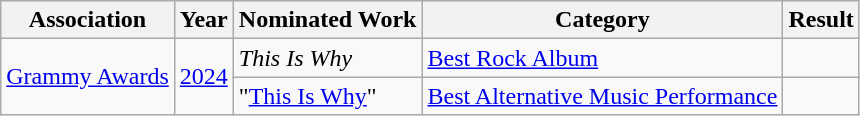<table class="wikitable">
<tr>
<th>Association</th>
<th>Year</th>
<th>Nominated Work</th>
<th>Category</th>
<th>Result</th>
</tr>
<tr>
<td rowspan="2"><a href='#'>Grammy Awards</a></td>
<td rowspan="2"><a href='#'>2024</a></td>
<td><em>This Is Why</em></td>
<td><a href='#'>Best Rock Album</a></td>
<td></td>
</tr>
<tr>
<td>"<a href='#'>This Is Why</a>"</td>
<td><a href='#'>Best Alternative Music Performance</a></td>
<td></td>
</tr>
</table>
